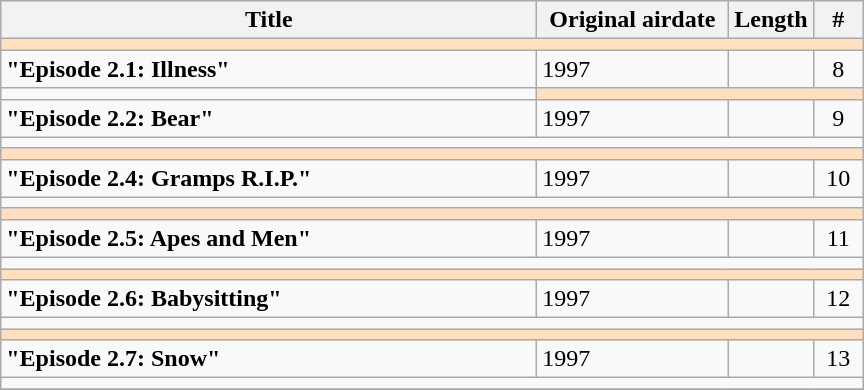<table class="wikitable">
<tr>
<th width="350">Title</th>
<th width="120">Original airdate</th>
<th width="50">Length</th>
<th width="25">#</th>
</tr>
<tr>
<td colspan="5" bgcolor="#FFDFBF"></td>
</tr>
<tr>
<td><strong>"Episode 2.1: Illness"</strong></td>
<td>1997</td>
<td align="center"></td>
<td align="center">8</td>
</tr>
<tr>
<td></td>
<td colspan="5" bgcolor="#FFDFBF"></td>
</tr>
<tr>
<td><strong>"Episode 2.2: Bear"</strong></td>
<td>1997</td>
<td align="center"></td>
<td align="center">9</td>
</tr>
<tr>
<td colspan="4"></td>
</tr>
<tr>
<td colspan="5" bgcolor="#FFDFBF"></td>
</tr>
<tr>
<td><strong>"Episode 2.4: Gramps R.I.P."</strong></td>
<td>1997</td>
<td align="center"></td>
<td align="center">10</td>
</tr>
<tr>
<td colspan="4"></td>
</tr>
<tr>
<td colspan="5" bgcolor="#FFDFBF"></td>
</tr>
<tr>
<td><strong>"Episode 2.5: Apes and Men"</strong></td>
<td>1997</td>
<td align="center"></td>
<td align="center">11</td>
</tr>
<tr>
<td colspan="4"></td>
</tr>
<tr>
<td colspan="5" bgcolor="#FFDFBF"></td>
</tr>
<tr>
<td><strong>"Episode 2.6: Babysitting"</strong></td>
<td>1997</td>
<td align="center"></td>
<td align="center">12</td>
</tr>
<tr>
<td colspan="4"></td>
</tr>
<tr>
<td colspan="5" bgcolor="#FFDFBF"></td>
</tr>
<tr>
<td><strong>"Episode 2.7: Snow"</strong></td>
<td>1997</td>
<td align="center"></td>
<td align="center">13</td>
</tr>
<tr>
<td colspan="4"></td>
</tr>
<tr>
</tr>
</table>
